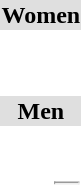<table>
<tr style="background:#dfdfdf;">
<td colspan="4" style="text-align:center;"><strong>Women</strong></td>
</tr>
<tr>
<th scope=row style="text-align:left"></th>
<td><br></td>
<td><br></td>
<td><br></td>
</tr>
<tr>
<th scope=row style="text-align:left"></th>
<td></td>
<td></td>
<td></td>
</tr>
<tr>
<th scope=row style="text-align:left"></th>
<td></td>
<td></td>
<td></td>
</tr>
<tr>
<th scope=row style="text-align:left"></th>
<td></td>
<td></td>
<td></td>
</tr>
<tr>
<th scope=row style="text-align:left"></th>
<td></td>
<td></td>
<td></td>
</tr>
<tr>
<th scope=row style="text-align:left"></th>
<td></td>
<td></td>
<td></td>
</tr>
<tr style="background:#dfdfdf;">
<td colspan="4" style="text-align:center;"><strong>Men</strong></td>
</tr>
<tr>
<th scope=row style="text-align:left"></th>
<td><br></td>
<td><br></td>
<td><br></td>
</tr>
<tr>
<th scope=row style="text-align:left"></th>
<td></td>
<td></td>
<td></td>
</tr>
<tr>
<th scope=row style="text-align:left"></th>
<td></td>
<td></td>
<td><hr></td>
</tr>
<tr>
<th scope=row style="text-align:left"></th>
<td></td>
<td></td>
<td></td>
</tr>
<tr>
<th scope=row style="text-align:left"></th>
<td></td>
<td></td>
<td></td>
</tr>
<tr>
<th scope=row style="text-align:left"></th>
<td></td>
<td></td>
<td></td>
</tr>
<tr>
<th scope=row style="text-align:left"></th>
<td></td>
<td></td>
<td></td>
</tr>
<tr>
<th scope=row style="text-align:left"></th>
<td></td>
<td></td>
<td></td>
</tr>
</table>
